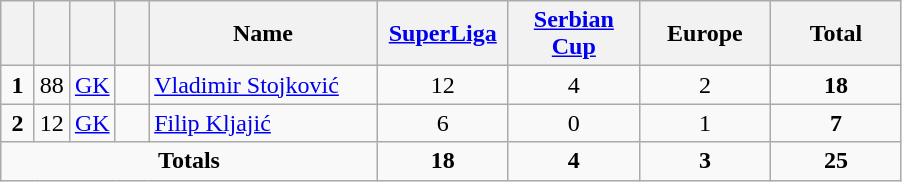<table class="wikitable" style="text-align:center">
<tr>
<th width=15></th>
<th width=15></th>
<th width=15></th>
<th width=15></th>
<th width=145>Name</th>
<th width=80><a href='#'>SuperLiga</a></th>
<th width=80><a href='#'>Serbian Cup</a></th>
<th width=80>Europe</th>
<th width=80>Total</th>
</tr>
<tr>
<td><strong>1</strong></td>
<td>88</td>
<td><a href='#'>GK</a></td>
<td></td>
<td align=left><a href='#'>Vladimir Stojković</a></td>
<td>12</td>
<td>4</td>
<td>2</td>
<td><strong>18</strong></td>
</tr>
<tr>
<td><strong>2</strong></td>
<td>12</td>
<td><a href='#'>GK</a></td>
<td></td>
<td align=left><a href='#'>Filip Kljajić</a></td>
<td>6</td>
<td>0</td>
<td>1</td>
<td><strong>7</strong></td>
</tr>
<tr>
<td colspan=5><strong>Totals</strong></td>
<td><strong>18</strong></td>
<td><strong>4</strong></td>
<td><strong>3</strong></td>
<td><strong>25</strong></td>
</tr>
</table>
